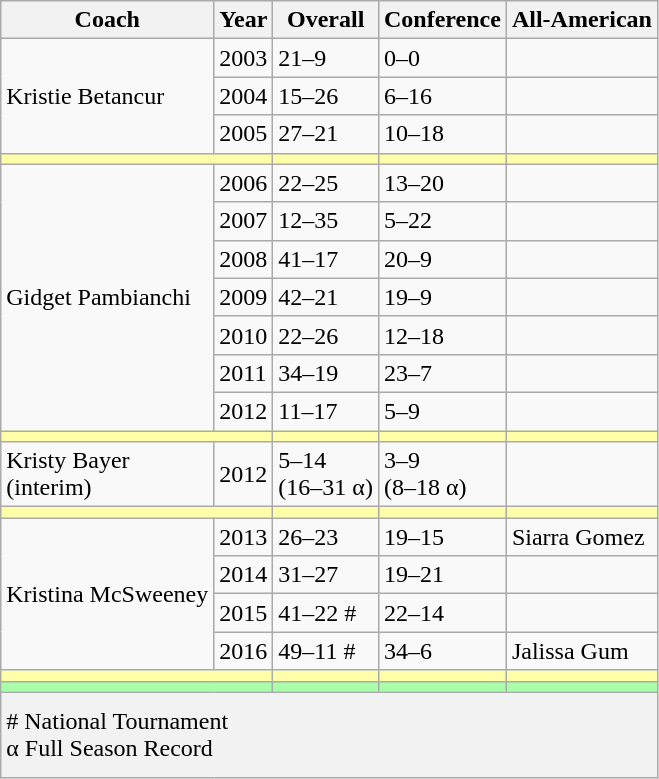<table class="wikitable">
<tr>
<th>Coach</th>
<th>Year</th>
<th>Overall</th>
<th>Conference</th>
<th>All-American</th>
</tr>
<tr>
<td rowspan=3>Kristie Betancur</td>
<td>2003</td>
<td>21–9</td>
<td>0–0</td>
<td></td>
</tr>
<tr>
<td>2004</td>
<td>15–26</td>
<td>6–16</td>
<td></td>
</tr>
<tr>
<td>2005</td>
<td>27–21</td>
<td>10–18</td>
<td></td>
</tr>
<tr bgcolor=#ffffa9>
<td colspan=2><strong></strong></td>
<td><strong></strong></td>
<td><strong></strong></td>
<td></td>
</tr>
<tr>
<td rowspan=7>Gidget Pambianchi</td>
<td>2006</td>
<td>22–25</td>
<td>13–20</td>
<td></td>
</tr>
<tr>
<td>2007</td>
<td>12–35</td>
<td>5–22</td>
<td></td>
</tr>
<tr>
<td>2008</td>
<td>41–17</td>
<td>20–9</td>
<td></td>
</tr>
<tr>
<td>2009</td>
<td>42–21</td>
<td>19–9</td>
<td></td>
</tr>
<tr>
<td>2010</td>
<td>22–26</td>
<td>12–18</td>
<td></td>
</tr>
<tr>
<td>2011</td>
<td>34–19</td>
<td>23–7</td>
<td></td>
</tr>
<tr>
<td>2012</td>
<td>11–17</td>
<td>5–9</td>
<td></td>
</tr>
<tr bgcolor=#ffffa9>
<td colspan=2><strong></strong></td>
<td><strong></strong></td>
<td><strong></strong></td>
<td></td>
</tr>
<tr>
<td>Kristy Bayer<br>(interim)</td>
<td>2012</td>
<td>5–14<br>(16–31 α)</td>
<td>3–9<br>(8–18 α)</td>
<td></td>
</tr>
<tr bgcolor=#ffffa9>
<td colspan=2><strong></strong></td>
<td><strong></strong></td>
<td><strong></strong></td>
<td></td>
</tr>
<tr>
<td rowspan=4>Kristina McSweeney</td>
<td>2013</td>
<td>26–23</td>
<td>19–15</td>
<td>Siarra Gomez</td>
</tr>
<tr>
<td>2014</td>
<td>31–27</td>
<td>19–21</td>
<td></td>
</tr>
<tr>
<td>2015</td>
<td>41–22 #</td>
<td>22–14</td>
<td></td>
</tr>
<tr>
<td>2016</td>
<td>49–11 #</td>
<td>34–6</td>
<td>Jalissa Gum</td>
</tr>
<tr bgcolor=#ffffa9>
<td colspan=2><strong></strong></td>
<td><strong></strong></td>
<td><strong></strong></td>
<td></td>
</tr>
<tr bgcolor=#a9ffa9>
<td colspan=2></td>
<td><strong></strong></td>
<td><strong></strong></td>
<td></td>
</tr>
<tr bgcolor=#f2f2f2>
<td colspan=5 height=50># National Tournament<br>α Full Season Record</td>
</tr>
</table>
